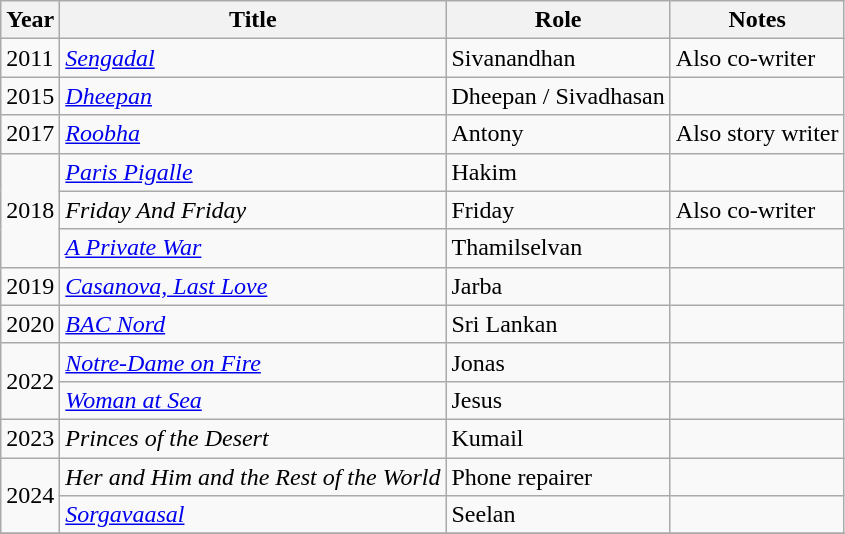<table class="wikitable sortable">
<tr>
<th>Year</th>
<th>Title</th>
<th class="unsortable">Role</th>
<th>Notes</th>
</tr>
<tr>
<td>2011</td>
<td><em><a href='#'>Sengadal</a></em></td>
<td>Sivanandhan</td>
<td>Also co-writer</td>
</tr>
<tr>
<td>2015</td>
<td><em><a href='#'>Dheepan</a></em></td>
<td>Dheepan / Sivadhasan</td>
<td></td>
</tr>
<tr>
<td>2017</td>
<td><em><a href='#'>Roobha</a></em></td>
<td>Antony</td>
<td>Also story writer</td>
</tr>
<tr>
<td rowspan="3">2018</td>
<td><em> <a href='#'>Paris Pigalle</a></em></td>
<td>Hakim</td>
<td></td>
</tr>
<tr>
<td><em> Friday And Friday</em></td>
<td>Friday</td>
<td>Also co-writer</td>
</tr>
<tr>
<td><em><a href='#'>A Private War</a></em></td>
<td>Thamilselvan</td>
<td></td>
</tr>
<tr>
<td>2019</td>
<td><em><a href='#'>Casanova, Last Love</a></em></td>
<td>Jarba</td>
<td></td>
</tr>
<tr>
<td>2020</td>
<td><em><a href='#'>BAC Nord</a></em></td>
<td>Sri Lankan</td>
<td></td>
</tr>
<tr>
<td rowspan="2">2022</td>
<td><em> <a href='#'>Notre-Dame on Fire</a></em></td>
<td>Jonas</td>
<td></td>
</tr>
<tr>
<td><em><a href='#'>Woman at Sea</a></em></td>
<td>Jesus</td>
<td></td>
</tr>
<tr>
<td>2023</td>
<td><em>Princes of the Desert</em></td>
<td>Kumail</td>
<td></td>
</tr>
<tr>
<td rowspan="2">2024</td>
<td><em>Her and Him and the Rest of the World</em></td>
<td>Phone repairer</td>
<td></td>
</tr>
<tr>
<td><em><a href='#'>Sorgavaasal</a></em></td>
<td>Seelan</td>
<td></td>
</tr>
<tr>
</tr>
</table>
